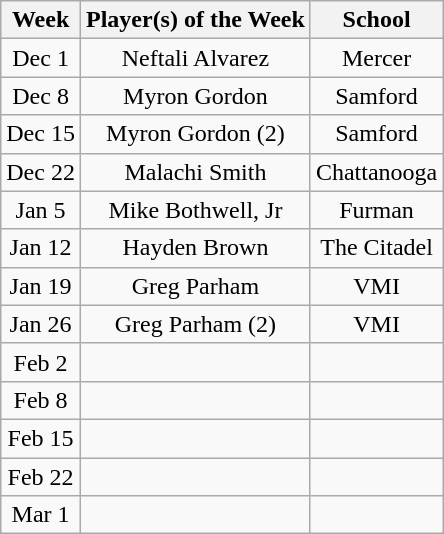<table class=wikitable style="text-align:center">
<tr>
<th>Week</th>
<th>Player(s) of the Week</th>
<th>School</th>
</tr>
<tr>
<td>Dec 1</td>
<td>Neftali Alvarez</td>
<td>Mercer</td>
</tr>
<tr>
<td>Dec 8</td>
<td>Myron Gordon</td>
<td>Samford</td>
</tr>
<tr>
<td>Dec 15</td>
<td>Myron Gordon (2)</td>
<td>Samford</td>
</tr>
<tr>
<td>Dec 22</td>
<td>Malachi Smith</td>
<td>Chattanooga</td>
</tr>
<tr>
<td>Jan 5</td>
<td>Mike Bothwell, Jr</td>
<td>Furman</td>
</tr>
<tr>
<td>Jan 12</td>
<td>Hayden Brown</td>
<td>The Citadel</td>
</tr>
<tr>
<td>Jan 19</td>
<td>Greg Parham</td>
<td>VMI</td>
</tr>
<tr>
<td>Jan 26</td>
<td>Greg Parham (2)</td>
<td>VMI</td>
</tr>
<tr>
<td>Feb 2</td>
<td></td>
<td></td>
</tr>
<tr>
<td>Feb 8</td>
<td></td>
<td></td>
</tr>
<tr>
<td>Feb 15</td>
<td></td>
<td></td>
</tr>
<tr>
<td>Feb 22</td>
<td></td>
<td></td>
</tr>
<tr>
<td>Mar 1</td>
<td></td>
<td></td>
</tr>
</table>
